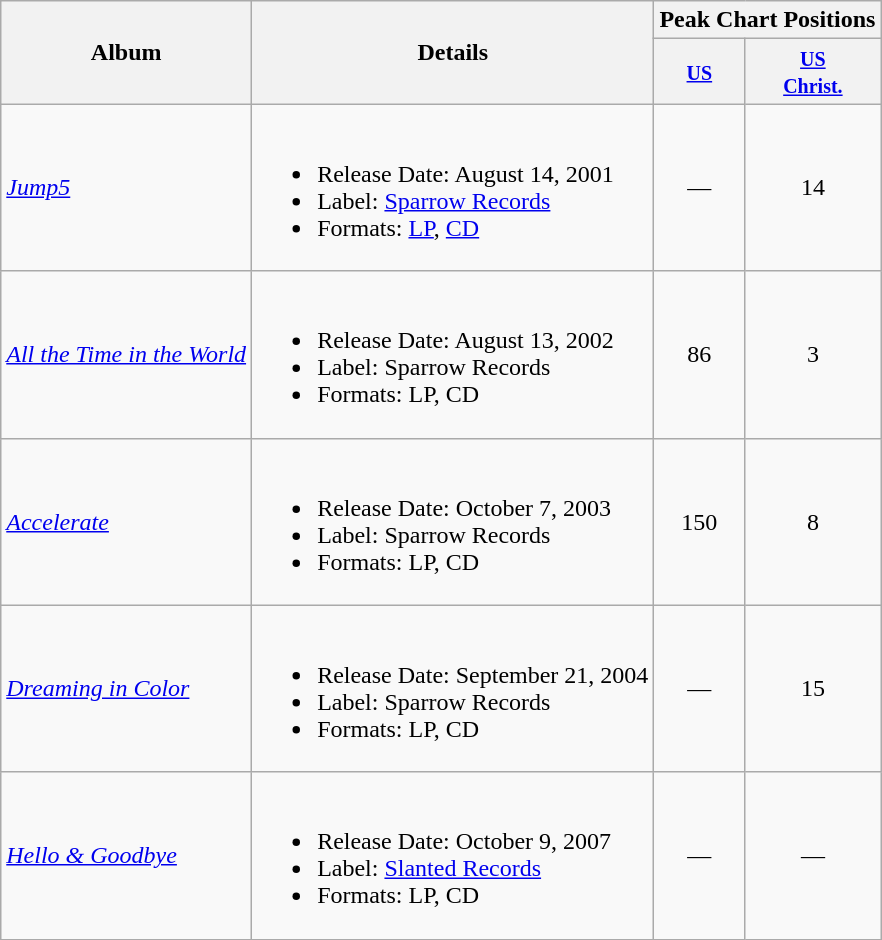<table class="wikitable">
<tr>
<th rowspan="2">Album</th>
<th rowspan="2">Details</th>
<th colspan="2">Peak Chart Positions</th>
</tr>
<tr>
<th colspan="1" scope="col"><small><a href='#'>US</a><br></small></th>
<th colspan="1" scope="col"><a href='#'><small>US</small></a><br><a href='#'><small>Christ.</small></a>
<br>
</th>
</tr>
<tr>
<td><em><a href='#'>Jump5</a></em></td>
<td><br><ul><li>Release Date: August 14, 2001</li><li>Label: <a href='#'>Sparrow Records</a></li><li>Formats: <a href='#'>LP</a>, <a href='#'>CD</a></li></ul></td>
<td style="text-align:center;">—</td>
<td style="text-align:center;">14</td>
</tr>
<tr>
<td><em><a href='#'>All the Time in the World</a></em></td>
<td><br><ul><li>Release Date: August 13, 2002</li><li>Label: Sparrow Records</li><li>Formats: LP, CD</li></ul></td>
<td style="text-align:center;">86</td>
<td style="text-align:center;">3</td>
</tr>
<tr>
<td><em><a href='#'>Accelerate</a></em></td>
<td><br><ul><li>Release Date: October 7, 2003</li><li>Label: Sparrow Records</li><li>Formats: LP, CD</li></ul></td>
<td style="text-align:center;">150</td>
<td style="text-align:center;">8</td>
</tr>
<tr>
<td><em><a href='#'>Dreaming in Color</a></em></td>
<td><br><ul><li>Release Date: September 21, 2004</li><li>Label: Sparrow Records</li><li>Formats: LP, CD</li></ul></td>
<td style="text-align:center;">—</td>
<td style="text-align:center;">15</td>
</tr>
<tr>
<td><em><a href='#'>Hello & Goodbye</a></em></td>
<td><br><ul><li>Release Date: October 9, 2007</li><li>Label: <a href='#'>Slanted Records</a></li><li>Formats: LP, CD</li></ul></td>
<td style="text-align:center;">—</td>
<td style="text-align:center;">—</td>
</tr>
</table>
